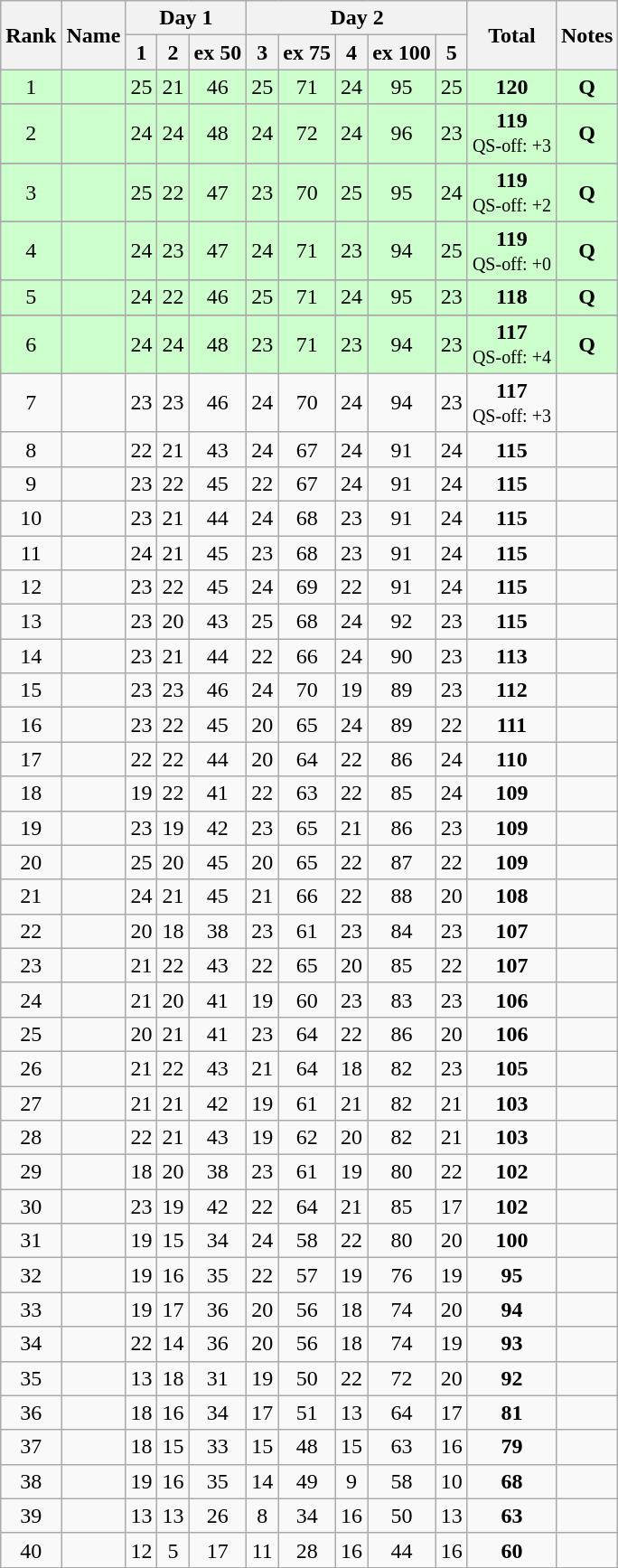<table class="wikitable sortable" style="text-align:center">
<tr>
<th rowspan=2>Rank</th>
<th rowspan=2>Name</th>
<th colspan=3>Day 1</th>
<th colspan=5>Day 2</th>
<th rowspan=2>Total</th>
<th rowspan=2>Notes</th>
</tr>
<tr>
<th>1</th>
<th>2</th>
<th>ex 50</th>
<th>3</th>
<th>ex 75</th>
<th>4</th>
<th>ex 100</th>
<th>5</th>
</tr>
<tr bgcolor=#ccffcc>
<td>1</td>
<td align=left></td>
<td>25</td>
<td>21</td>
<td>46</td>
<td>25</td>
<td>71</td>
<td>24</td>
<td>95</td>
<td>25</td>
<td><strong>120</strong></td>
<td><strong>Q</strong></td>
</tr>
<tr>
</tr>
<tr bgcolor=#ccffcc>
<td>2</td>
<td align=left></td>
<td>24</td>
<td>24</td>
<td>48</td>
<td>24</td>
<td>72</td>
<td>24</td>
<td>96</td>
<td>23</td>
<td><strong>119</strong><br><small>QS-off: +3</small></td>
<td><strong>Q</strong></td>
</tr>
<tr>
</tr>
<tr bgcolor=#ccffcc>
<td>3</td>
<td align=left></td>
<td>25</td>
<td>22</td>
<td>47</td>
<td>23</td>
<td>70</td>
<td>25</td>
<td>95</td>
<td>24</td>
<td><strong>119</strong><br><small>QS-off: +2</small></td>
<td><strong>Q</strong></td>
</tr>
<tr>
</tr>
<tr bgcolor=#ccffcc>
<td>4</td>
<td align=left></td>
<td>24</td>
<td>23</td>
<td>47</td>
<td>24</td>
<td>71</td>
<td>23</td>
<td>94</td>
<td>25</td>
<td><strong>119</strong><br><small>QS-off: +0</small></td>
<td><strong>Q</strong></td>
</tr>
<tr>
</tr>
<tr bgcolor=#ccffcc>
<td>5</td>
<td align=left></td>
<td>24</td>
<td>22</td>
<td>46</td>
<td>25</td>
<td>71</td>
<td>24</td>
<td>95</td>
<td>23</td>
<td><strong>118</strong></td>
<td><strong>Q</strong></td>
</tr>
<tr>
</tr>
<tr bgcolor=#ccffcc>
<td>6</td>
<td align=left></td>
<td>24</td>
<td>24</td>
<td>48</td>
<td>23</td>
<td>71</td>
<td>23</td>
<td>94</td>
<td>23</td>
<td><strong>117</strong><br><small>QS-off: +4</small></td>
<td><strong>Q</strong></td>
</tr>
<tr>
<td>7</td>
<td align=left></td>
<td>23</td>
<td>23</td>
<td>46</td>
<td>24</td>
<td>70</td>
<td>24</td>
<td>94</td>
<td>23</td>
<td><strong>117</strong><br><small>QS-off: +3</small></td>
<td></td>
</tr>
<tr>
<td>8</td>
<td align=left></td>
<td>22</td>
<td>21</td>
<td>43</td>
<td>24</td>
<td>67</td>
<td>24</td>
<td>91</td>
<td>24</td>
<td><strong>115</strong></td>
<td></td>
</tr>
<tr>
<td>9</td>
<td align=left></td>
<td>23</td>
<td>22</td>
<td>45</td>
<td>22</td>
<td>67</td>
<td>24</td>
<td>91</td>
<td>24</td>
<td><strong>115</strong></td>
<td></td>
</tr>
<tr>
<td>10</td>
<td align=left></td>
<td>23</td>
<td>21</td>
<td>44</td>
<td>24</td>
<td>68</td>
<td>23</td>
<td>91</td>
<td>24</td>
<td><strong>115</strong></td>
<td></td>
</tr>
<tr>
<td>11</td>
<td align=left></td>
<td>24</td>
<td>21</td>
<td>45</td>
<td>23</td>
<td>68</td>
<td>23</td>
<td>91</td>
<td>24</td>
<td><strong>115</strong></td>
<td></td>
</tr>
<tr>
<td>12</td>
<td align=left></td>
<td>23</td>
<td>22</td>
<td>45</td>
<td>24</td>
<td>69</td>
<td>22</td>
<td>91</td>
<td>24</td>
<td><strong>115</strong></td>
<td></td>
</tr>
<tr>
<td>13</td>
<td align=left></td>
<td>23</td>
<td>20</td>
<td>43</td>
<td>25</td>
<td>68</td>
<td>24</td>
<td>92</td>
<td>23</td>
<td><strong>115</strong></td>
<td></td>
</tr>
<tr>
<td>14</td>
<td align=left></td>
<td>23</td>
<td>21</td>
<td>44</td>
<td>22</td>
<td>66</td>
<td>24</td>
<td>90</td>
<td>23</td>
<td><strong>113</strong></td>
<td></td>
</tr>
<tr>
<td>15</td>
<td align=left></td>
<td>23</td>
<td>23</td>
<td>46</td>
<td>24</td>
<td>70</td>
<td>19</td>
<td>89</td>
<td>23</td>
<td><strong>112</strong></td>
<td></td>
</tr>
<tr>
<td>16</td>
<td align=left></td>
<td>23</td>
<td>22</td>
<td>45</td>
<td>20</td>
<td>65</td>
<td>24</td>
<td>89</td>
<td>22</td>
<td><strong>111</strong></td>
<td></td>
</tr>
<tr>
<td>17</td>
<td align=left></td>
<td>22</td>
<td>22</td>
<td>44</td>
<td>20</td>
<td>64</td>
<td>22</td>
<td>86</td>
<td>24</td>
<td><strong>110</strong></td>
<td></td>
</tr>
<tr>
<td>18</td>
<td align=left></td>
<td>19</td>
<td>22</td>
<td>41</td>
<td>22</td>
<td>63</td>
<td>22</td>
<td>85</td>
<td>24</td>
<td><strong>109</strong></td>
<td></td>
</tr>
<tr>
<td>19</td>
<td align=left></td>
<td>23</td>
<td>19</td>
<td>42</td>
<td>23</td>
<td>65</td>
<td>21</td>
<td>86</td>
<td>23</td>
<td><strong>109</strong></td>
<td></td>
</tr>
<tr>
<td>20</td>
<td align=left></td>
<td>25</td>
<td>20</td>
<td>45</td>
<td>20</td>
<td>65</td>
<td>22</td>
<td>87</td>
<td>22</td>
<td><strong>109</strong></td>
<td></td>
</tr>
<tr>
<td>21</td>
<td align=left></td>
<td>24</td>
<td>21</td>
<td>45</td>
<td>21</td>
<td>66</td>
<td>22</td>
<td>88</td>
<td>20</td>
<td><strong>108</strong></td>
<td></td>
</tr>
<tr>
<td>22</td>
<td align=left></td>
<td>20</td>
<td>18</td>
<td>38</td>
<td>23</td>
<td>61</td>
<td>23</td>
<td>84</td>
<td>23</td>
<td><strong>107</strong></td>
<td></td>
</tr>
<tr>
<td>23</td>
<td align=left></td>
<td>21</td>
<td>22</td>
<td>43</td>
<td>22</td>
<td>65</td>
<td>20</td>
<td>85</td>
<td>22</td>
<td><strong>107</strong></td>
<td></td>
</tr>
<tr>
<td>24</td>
<td align=left></td>
<td>21</td>
<td>20</td>
<td>41</td>
<td>19</td>
<td>60</td>
<td>23</td>
<td>83</td>
<td>23</td>
<td><strong>106</strong></td>
<td></td>
</tr>
<tr>
<td>25</td>
<td align=left></td>
<td>20</td>
<td>21</td>
<td>41</td>
<td>23</td>
<td>64</td>
<td>22</td>
<td>86</td>
<td>20</td>
<td><strong>106</strong></td>
<td></td>
</tr>
<tr>
<td>26</td>
<td align=left></td>
<td>21</td>
<td>22</td>
<td>43</td>
<td>21</td>
<td>64</td>
<td>18</td>
<td>82</td>
<td>23</td>
<td><strong>105</strong></td>
<td></td>
</tr>
<tr>
<td>27</td>
<td align=left></td>
<td>21</td>
<td>21</td>
<td>42</td>
<td>19</td>
<td>61</td>
<td>21</td>
<td>82</td>
<td>21</td>
<td><strong>103</strong></td>
<td></td>
</tr>
<tr>
<td>28</td>
<td align=left></td>
<td>22</td>
<td>21</td>
<td>43</td>
<td>19</td>
<td>62</td>
<td>20</td>
<td>82</td>
<td>21</td>
<td><strong>103</strong></td>
<td></td>
</tr>
<tr>
<td>29</td>
<td align=left></td>
<td>18</td>
<td>20</td>
<td>38</td>
<td>23</td>
<td>61</td>
<td>19</td>
<td>80</td>
<td>22</td>
<td><strong>102</strong></td>
<td></td>
</tr>
<tr>
<td>30</td>
<td align=left></td>
<td>23</td>
<td>19</td>
<td>42</td>
<td>22</td>
<td>64</td>
<td>21</td>
<td>85</td>
<td>17</td>
<td><strong>102</strong></td>
<td></td>
</tr>
<tr>
<td>31</td>
<td align=left></td>
<td>19</td>
<td>15</td>
<td>34</td>
<td>24</td>
<td>58</td>
<td>22</td>
<td>80</td>
<td>20</td>
<td><strong>100</strong></td>
<td></td>
</tr>
<tr>
<td>32</td>
<td align=left></td>
<td>19</td>
<td>16</td>
<td>35</td>
<td>22</td>
<td>57</td>
<td>19</td>
<td>76</td>
<td>19</td>
<td><strong>95</strong></td>
<td></td>
</tr>
<tr>
<td>33</td>
<td align=left></td>
<td>19</td>
<td>17</td>
<td>36</td>
<td>20</td>
<td>56</td>
<td>18</td>
<td>74</td>
<td>20</td>
<td><strong>94</strong></td>
<td></td>
</tr>
<tr>
<td>34</td>
<td align=left></td>
<td>22</td>
<td>14</td>
<td>36</td>
<td>20</td>
<td>56</td>
<td>18</td>
<td>74</td>
<td>19</td>
<td><strong>93</strong></td>
<td></td>
</tr>
<tr>
<td>35</td>
<td align=left></td>
<td>13</td>
<td>18</td>
<td>31</td>
<td>19</td>
<td>50</td>
<td>22</td>
<td>72</td>
<td>20</td>
<td><strong>92</strong></td>
<td></td>
</tr>
<tr>
<td>36</td>
<td align=left></td>
<td>18</td>
<td>16</td>
<td>34</td>
<td>17</td>
<td>51</td>
<td>13</td>
<td>64</td>
<td>17</td>
<td><strong>81</strong></td>
<td></td>
</tr>
<tr>
<td>37</td>
<td align=left></td>
<td>18</td>
<td>15</td>
<td>33</td>
<td>15</td>
<td>48</td>
<td>15</td>
<td>63</td>
<td>16</td>
<td><strong>79</strong></td>
<td></td>
</tr>
<tr>
<td>38</td>
<td align=left></td>
<td>19</td>
<td>16</td>
<td>35</td>
<td>14</td>
<td>49</td>
<td>9</td>
<td>58</td>
<td>10</td>
<td><strong>68</strong></td>
<td></td>
</tr>
<tr>
<td>39</td>
<td align=left></td>
<td>13</td>
<td>13</td>
<td>26</td>
<td>8</td>
<td>34</td>
<td>16</td>
<td>50</td>
<td>13</td>
<td><strong>63</strong></td>
<td></td>
</tr>
<tr>
<td>40</td>
<td align=left></td>
<td>12</td>
<td>5</td>
<td>17</td>
<td>11</td>
<td>28</td>
<td>16</td>
<td>44</td>
<td>16</td>
<td><strong>60</strong></td>
<td></td>
</tr>
</table>
